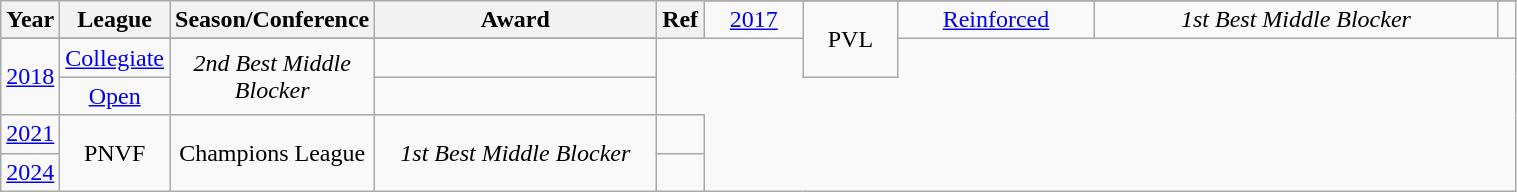<table class="wikitable sortable" style="text-align:center" width="80%">
<tr>
<th style="width:5px;" rowspan="2">Year</th>
<th style="width:25px;" rowspan="2">League</th>
<th style="width:100px;" rowspan="2">Season/Conference</th>
<th style="width:180px;" rowspan="2">Award</th>
<th style="width:25px;" rowspan="2">Ref</th>
</tr>
<tr align=center>
<td><a href='#'>2017</a></td>
<td rowspan=3>PVL</td>
<td><a href='#'>Reinforced</a></td>
<td><em>1st Best Middle Blocker</em></td>
<td></td>
</tr>
<tr>
</tr>
<tr align=center>
<td rowspan=2><a href='#'>2018</a></td>
<td><a href='#'>Collegiate</a></td>
<td rowspan=2><em>2nd Best Middle Blocker</em></td>
<td></td>
</tr>
<tr align=center>
<td><a href='#'>Open</a></td>
<td></td>
</tr>
<tr align=center>
<td><a href='#'>2021</a></td>
<td rowspan=2>PNVF</td>
<td rowspan=2>Champions League</td>
<td rowspan=2><em>1st Best Middle Blocker</em></td>
<td></td>
</tr>
<tr align=center>
<td><a href='#'>2024</a></td>
<td></td>
</tr>
</table>
